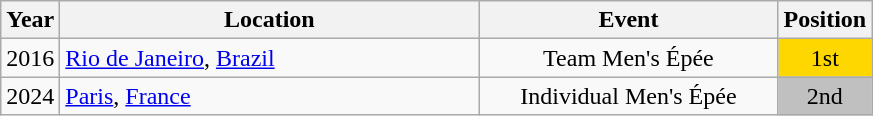<table class="wikitable" style="text-align:center;">
<tr>
<th>Year</th>
<th style="width:17em">Location</th>
<th style="width:12em">Event</th>
<th>Position</th>
</tr>
<tr>
<td>2016</td>
<td rowspan="1" align="left"> <a href='#'>Rio de Janeiro</a>, <a href='#'>Brazil</a></td>
<td>Team Men's Épée</td>
<td bgcolor="gold">1st</td>
</tr>
<tr>
<td>2024</td>
<td rowspan="2" align="left"> <a href='#'>Paris</a>, <a href='#'>France</a></td>
<td>Individual Men's Épée</td>
<td bgcolor="Silver">2nd</td>
</tr>
</table>
